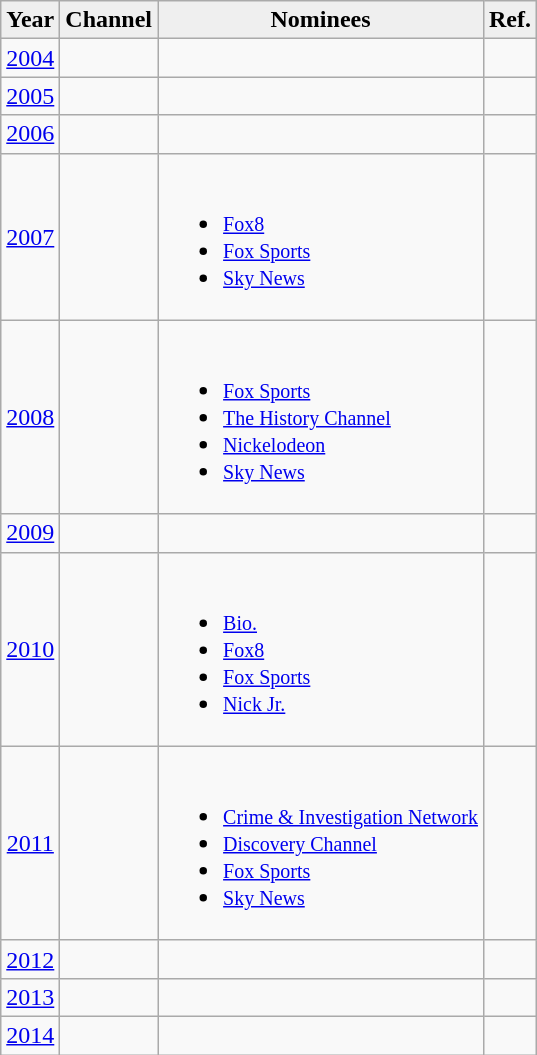<table class="wikitable sortable">
<tr>
<th style="background:#efefef;">Year</th>
<th style="background:#efefef;">Channel</th>
<th style="background:#efefef;" class="unsortable">Nominees</th>
<th style="background:#efefef;" class="unsortable">Ref.</th>
</tr>
<tr>
<td style="text-align:center;"><a href='#'>2004</a></td>
<td></td>
<td></td>
<td style="text-align:center;"></td>
</tr>
<tr>
<td style="text-align:center;"><a href='#'>2005</a></td>
<td></td>
<td></td>
<td style="text-align:center;"></td>
</tr>
<tr>
<td style="text-align:center;"><a href='#'>2006</a></td>
<td></td>
<td></td>
<td style="text-align:center;"></td>
</tr>
<tr>
<td style="text-align:center;"><a href='#'>2007</a></td>
<td></td>
<td><br><ul><li><small><a href='#'>Fox8</a></small></li><li><small><a href='#'>Fox Sports</a></small></li><li><small><a href='#'>Sky News</a></small></li></ul></td>
<td style="text-align:center;"></td>
</tr>
<tr>
<td style="text-align:center;"><a href='#'>2008</a></td>
<td></td>
<td><br><ul><li><small><a href='#'>Fox Sports</a></small></li><li><small><a href='#'>The History Channel</a></small></li><li><small><a href='#'>Nickelodeon</a></small></li><li><small><a href='#'>Sky News</a></small></li></ul></td>
<td style="text-align:center;"></td>
</tr>
<tr>
<td style="text-align:center;"><a href='#'>2009</a></td>
<td></td>
<td></td>
<td style="text-align:center;"></td>
</tr>
<tr>
<td style="text-align:center;"><a href='#'>2010</a></td>
<td></td>
<td><br><ul><li><small><a href='#'>Bio.</a></small></li><li><small><a href='#'>Fox8</a></small></li><li><small><a href='#'>Fox Sports</a></small></li><li><small><a href='#'>Nick Jr.</a></small></li></ul></td>
<td style="text-align:center;"></td>
</tr>
<tr>
<td style="text-align:center;"><a href='#'>2011</a></td>
<td></td>
<td><br><ul><li><small><a href='#'>Crime & Investigation Network</a></small></li><li><small><a href='#'>Discovery Channel</a></small></li><li><small><a href='#'>Fox Sports</a></small></li><li><small><a href='#'>Sky News</a></small></li></ul></td>
<td style="text-align:center;"></td>
</tr>
<tr>
<td style="text-align:center;"><a href='#'>2012</a></td>
<td></td>
<td></td>
<td style="text-align:center;"></td>
</tr>
<tr>
<td style="text-align:center;"><a href='#'>2013</a></td>
<td></td>
<td></td>
<td style="text-align:center;"></td>
</tr>
<tr>
<td style="text-align:center;"><a href='#'>2014</a></td>
<td></td>
<td></td>
<td style="text-align:center;"></td>
</tr>
</table>
